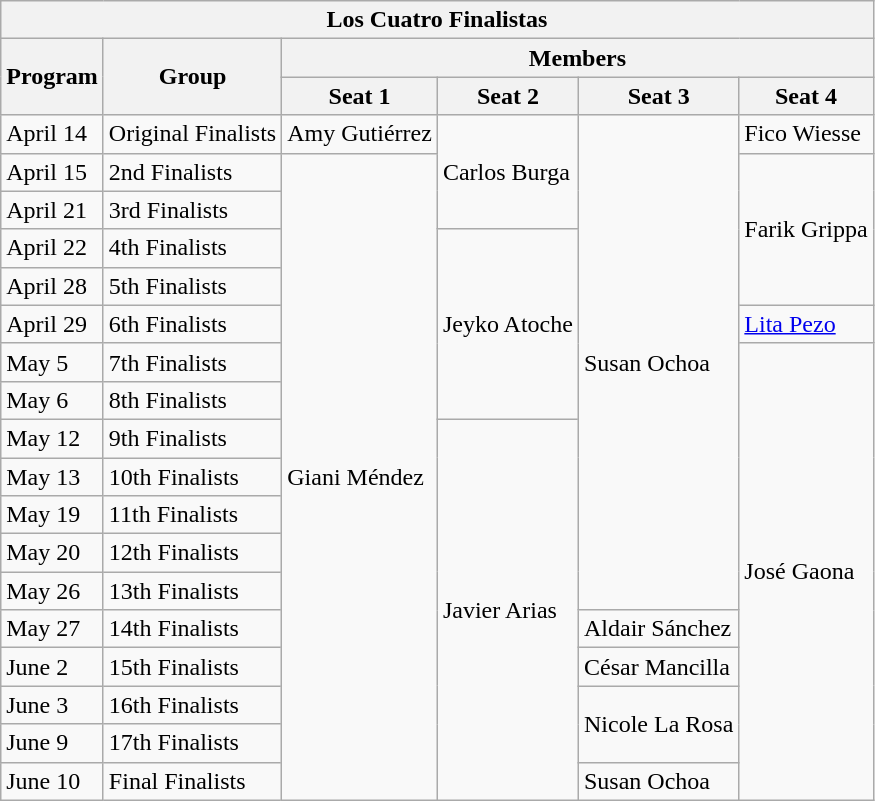<table class="wikitable">
<tr>
<th colspan="6">Los Cuatro Finalistas</th>
</tr>
<tr>
<th rowspan="2">Program</th>
<th rowspan="2">Group</th>
<th colspan="4">Members</th>
</tr>
<tr>
<th>Seat 1</th>
<th>Seat 2</th>
<th>Seat 3</th>
<th>Seat 4</th>
</tr>
<tr>
<td>April 14</td>
<td>Original Finalists</td>
<td>Amy Gutiérrez</td>
<td rowspan="3">Carlos Burga</td>
<td rowspan="13">Susan Ochoa</td>
<td>Fico Wiesse</td>
</tr>
<tr>
<td>April 15</td>
<td>2nd Finalists</td>
<td rowspan="17">Giani Méndez</td>
<td rowspan="4">Farik Grippa</td>
</tr>
<tr>
<td>April 21</td>
<td>3rd Finalists</td>
</tr>
<tr>
<td>April 22</td>
<td>4th Finalists</td>
<td rowspan="5">Jeyko Atoche</td>
</tr>
<tr>
<td>April 28</td>
<td>5th Finalists</td>
</tr>
<tr>
<td>April 29</td>
<td>6th Finalists</td>
<td><a href='#'>Lita Pezo</a></td>
</tr>
<tr>
<td>May 5</td>
<td>7th Finalists</td>
<td rowspan="12">José Gaona</td>
</tr>
<tr>
<td>May 6</td>
<td>8th Finalists</td>
</tr>
<tr>
<td>May 12</td>
<td>9th Finalists</td>
<td rowspan="10">Javier Arias</td>
</tr>
<tr>
<td>May 13</td>
<td>10th Finalists</td>
</tr>
<tr>
<td>May 19</td>
<td>11th Finalists</td>
</tr>
<tr>
<td>May 20</td>
<td>12th Finalists</td>
</tr>
<tr>
<td>May 26</td>
<td>13th Finalists</td>
</tr>
<tr>
<td>May 27</td>
<td>14th Finalists</td>
<td>Aldair Sánchez</td>
</tr>
<tr>
<td>June 2</td>
<td>15th Finalists</td>
<td>César Mancilla</td>
</tr>
<tr>
<td>June 3</td>
<td>16th Finalists</td>
<td rowspan="2">Nicole La Rosa</td>
</tr>
<tr>
<td>June 9</td>
<td>17th Finalists</td>
</tr>
<tr>
<td>June 10</td>
<td>Final Finalists</td>
<td>Susan Ochoa</td>
</tr>
</table>
